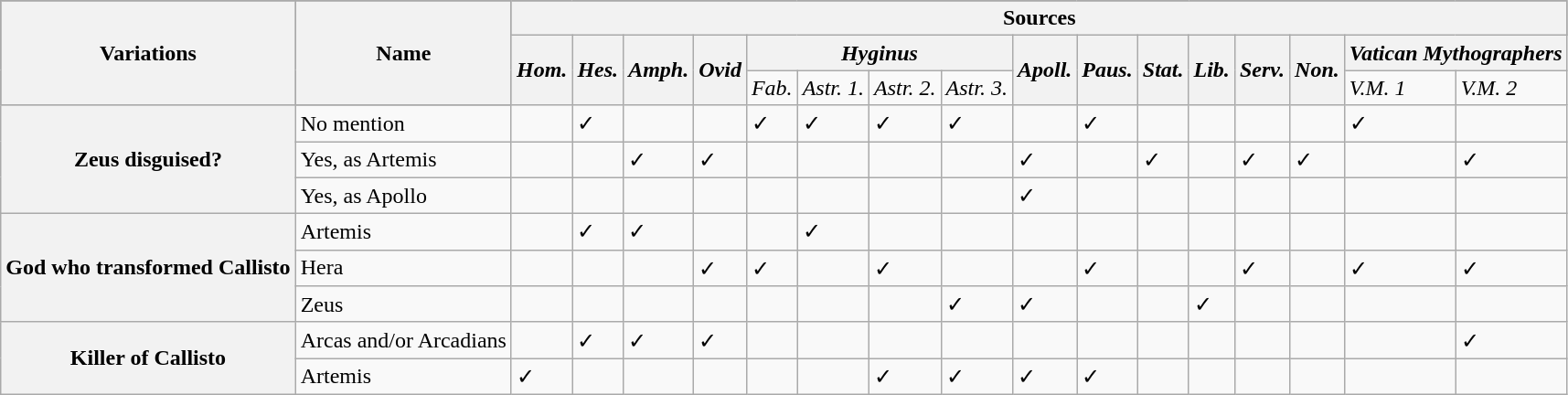<table class="wikitable">
<tr bgcolor="#505050">
<th rowspan="3">Variations</th>
<th rowspan="3">Name</th>
<th colspan="16">Sources</th>
</tr>
<tr>
<th rowspan="2"><em>Hom.</em></th>
<th rowspan="2"><em>Hes.</em></th>
<th rowspan="2"><em>Amph.</em></th>
<th rowspan="2"><em>Ovid</em></th>
<th colspan="4"><em>Hyginus</em></th>
<th rowspan="2"><em>Apoll.</em></th>
<th rowspan="2"><em>Paus.</em></th>
<th rowspan="2"><em>Stat.</em></th>
<th rowspan="2"><em>Lib.</em></th>
<th rowspan="2"><em>Serv.</em></th>
<th rowspan="2"><em>Non.</em></th>
<th colspan="2"><em>Vatican Mythographers</em></th>
</tr>
<tr>
<td><em>Fab.</em></td>
<td><em>Astr. 1.</em></td>
<td><em>Astr. 2.</em></td>
<td><em>Astr. 3.</em></td>
<td><em>V.M. 1</em></td>
<td><em>V.M. 2</em></td>
</tr>
<tr>
<th rowspan="3">Zeus disguised?</th>
<td>No mention</td>
<td></td>
<td>✓</td>
<td></td>
<td></td>
<td>✓</td>
<td>✓</td>
<td>✓</td>
<td>✓</td>
<td></td>
<td>✓</td>
<td></td>
<td></td>
<td></td>
<td></td>
<td>✓</td>
<td></td>
</tr>
<tr>
<td>Yes, as Artemis</td>
<td></td>
<td></td>
<td>✓</td>
<td>✓</td>
<td></td>
<td></td>
<td></td>
<td></td>
<td>✓</td>
<td></td>
<td>✓</td>
<td></td>
<td>✓</td>
<td>✓</td>
<td></td>
<td>✓</td>
</tr>
<tr>
<td>Yes, as Apollo</td>
<td></td>
<td></td>
<td></td>
<td></td>
<td></td>
<td></td>
<td></td>
<td></td>
<td>✓</td>
<td></td>
<td></td>
<td></td>
<td></td>
<td></td>
<td></td>
<td></td>
</tr>
<tr>
<th rowspan="3">God who transformed Callisto</th>
<td>Artemis</td>
<td></td>
<td>✓</td>
<td>✓</td>
<td></td>
<td></td>
<td>✓</td>
<td></td>
<td></td>
<td></td>
<td></td>
<td></td>
<td></td>
<td></td>
<td></td>
<td></td>
<td></td>
</tr>
<tr>
<td>Hera</td>
<td></td>
<td></td>
<td></td>
<td>✓</td>
<td>✓</td>
<td></td>
<td>✓</td>
<td></td>
<td></td>
<td>✓</td>
<td></td>
<td></td>
<td>✓</td>
<td></td>
<td>✓</td>
<td>✓</td>
</tr>
<tr>
<td>Zeus</td>
<td></td>
<td></td>
<td></td>
<td></td>
<td></td>
<td></td>
<td></td>
<td>✓</td>
<td>✓</td>
<td></td>
<td></td>
<td>✓</td>
<td></td>
<td></td>
<td></td>
<td></td>
</tr>
<tr>
<th rowspan="2">Killer of Callisto</th>
<td>Arcas and/or Arcadians</td>
<td></td>
<td>✓</td>
<td>✓</td>
<td>✓</td>
<td></td>
<td></td>
<td></td>
<td></td>
<td></td>
<td></td>
<td></td>
<td></td>
<td></td>
<td></td>
<td></td>
<td>✓</td>
</tr>
<tr>
<td>Artemis</td>
<td>✓</td>
<td></td>
<td></td>
<td></td>
<td></td>
<td></td>
<td>✓</td>
<td>✓</td>
<td>✓</td>
<td>✓</td>
<td></td>
<td></td>
<td></td>
<td></td>
<td></td>
<td></td>
</tr>
</table>
